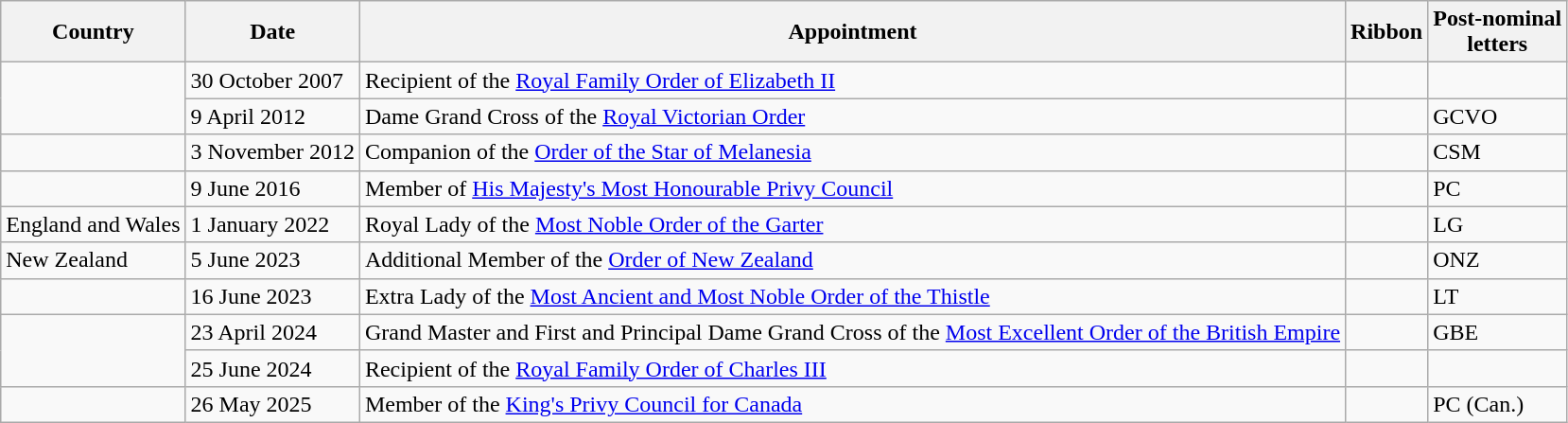<table class="wikitable plainrowheaders">
<tr>
<th scope="col">Country</th>
<th scope="col">Date</th>
<th scope="col">Appointment</th>
<th scope="col">Ribbon</th>
<th scope="col">Post-nominal<br>letters</th>
</tr>
<tr>
<td rowspan="2"></td>
<td>30 October 2007</td>
<td>Recipient of the <a href='#'>Royal Family Order of Elizabeth II</a></td>
<td></td>
<td></td>
</tr>
<tr>
<td>9 April 2012</td>
<td>Dame Grand Cross of the <a href='#'>Royal Victorian Order</a></td>
<td></td>
<td>GCVO</td>
</tr>
<tr>
<td></td>
<td>3 November 2012</td>
<td>Companion of the <a href='#'>Order of the Star of Melanesia</a></td>
<td></td>
<td>CSM</td>
</tr>
<tr>
<td></td>
<td>9 June 2016</td>
<td>Member of <a href='#'>His Majesty's Most Honourable Privy Council</a></td>
<td></td>
<td>PC</td>
</tr>
<tr>
<td>  England and Wales</td>
<td>1 January 2022</td>
<td>Royal Lady of the <a href='#'>Most Noble Order of the Garter</a></td>
<td></td>
<td>LG</td>
</tr>
<tr>
<td> New Zealand</td>
<td>5 June 2023</td>
<td>Additional Member of the <a href='#'>Order of New Zealand</a></td>
<td></td>
<td>ONZ</td>
</tr>
<tr>
<td></td>
<td>16 June 2023</td>
<td>Extra Lady of the <a href='#'>Most Ancient and Most Noble Order of the Thistle</a></td>
<td></td>
<td>LT</td>
</tr>
<tr>
<td rowspan="2"></td>
<td>23 April 2024</td>
<td>Grand Master and First and Principal Dame Grand Cross of the <a href='#'>Most Excellent Order of the British Empire</a></td>
<td></td>
<td>GBE</td>
</tr>
<tr>
<td>25 June 2024</td>
<td>Recipient of the <a href='#'>Royal Family Order of Charles III</a></td>
<td></td>
<td></td>
</tr>
<tr>
<td></td>
<td>26 May 2025</td>
<td>Member of the <a href='#'>King's Privy Council for Canada</a></td>
<td></td>
<td>PC (Can.)</td>
</tr>
</table>
